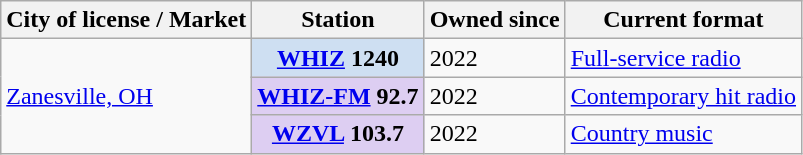<table class="wikitable">
<tr>
<th>City of license / Market</th>
<th>Station</th>
<th>Owned since</th>
<th>Current format</th>
</tr>
<tr>
<td rowspan="3"><a href='#'>Zanesville, OH</a></td>
<th style="background: #cedff2;"><a href='#'>WHIZ</a> 1240</th>
<td>2022</td>
<td><a href='#'>Full-service radio</a></td>
</tr>
<tr>
<th style="background: #ddcef2;"><a href='#'>WHIZ-FM</a> 92.7</th>
<td>2022</td>
<td><a href='#'>Contemporary hit radio</a></td>
</tr>
<tr>
<th style="background: #ddcef2;"><a href='#'>WZVL</a> 103.7</th>
<td>2022</td>
<td><a href='#'>Country music</a></td>
</tr>
</table>
